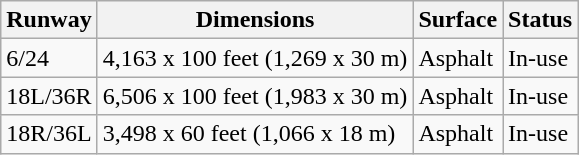<table class="wikitable">
<tr>
<th>Runway</th>
<th>Dimensions</th>
<th>Surface</th>
<th>Status</th>
</tr>
<tr>
<td>6/24</td>
<td>4,163 x 100 feet (1,269 x 30 m)</td>
<td>Asphalt</td>
<td>In-use</td>
</tr>
<tr>
<td>18L/36R</td>
<td>6,506 x 100 feet (1,983 x 30 m)</td>
<td>Asphalt</td>
<td>In-use</td>
</tr>
<tr>
<td>18R/36L</td>
<td>3,498 x 60 feet (1,066 x 18 m)</td>
<td>Asphalt</td>
<td>In-use</td>
</tr>
</table>
